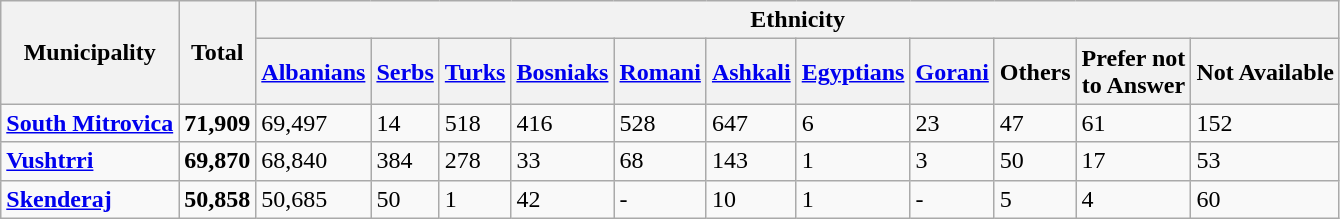<table class="wikitable">
<tr>
<th scope="col" rowspan="2">Municipality</th>
<th scope="col" rowspan="2">Total</th>
<th scope="col" colspan="11">Ethnicity</th>
</tr>
<tr style="text-align:center; background:#f0f0f0;">
<th scope="col"><a href='#'>Albanians</a></th>
<th scope="col"><a href='#'>Serbs</a></th>
<th scope="col"><a href='#'>Turks</a></th>
<th scope="col"><a href='#'>Bosniaks</a></th>
<th scope="col"><a href='#'>Romani</a></th>
<th scope="col"><a href='#'>Ashkali</a></th>
<th scope="col"><a href='#'>Egyptians</a></th>
<th scope="col"><a href='#'>Gorani</a></th>
<th scope="col">Others</th>
<th scope="col">Prefer not<br>to Answer</th>
<th scope="col">Not Available</th>
</tr>
<tr>
<td><strong><a href='#'>South Mitrovica</a></strong></td>
<td><strong>71,909</strong></td>
<td>69,497</td>
<td>14</td>
<td>518</td>
<td>416</td>
<td>528</td>
<td>647</td>
<td>6</td>
<td>23</td>
<td>47</td>
<td>61</td>
<td>152</td>
</tr>
<tr>
<td><strong><a href='#'>Vushtrri</a></strong></td>
<td><strong>69,870</strong></td>
<td>68,840</td>
<td>384</td>
<td>278</td>
<td>33</td>
<td>68</td>
<td>143</td>
<td>1</td>
<td>3</td>
<td>50</td>
<td>17</td>
<td>53</td>
</tr>
<tr>
<td><strong><a href='#'>Skenderaj</a></strong></td>
<td><strong>50,858</strong></td>
<td>50,685</td>
<td>50</td>
<td>1</td>
<td>42</td>
<td>-</td>
<td>10</td>
<td>1</td>
<td>-</td>
<td>5</td>
<td>4</td>
<td>60</td>
</tr>
</table>
